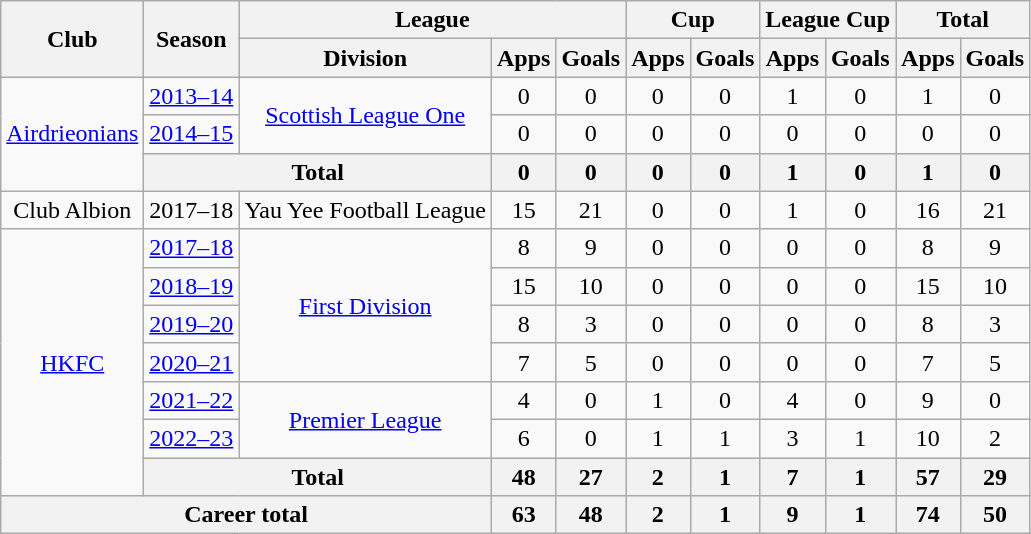<table class="wikitable" style="text-align: center">
<tr>
<th rowspan="2">Club</th>
<th rowspan="2">Season</th>
<th colspan="3">League</th>
<th colspan="2">Cup</th>
<th colspan="2">League Cup</th>
<th colspan="2">Total</th>
</tr>
<tr>
<th>Division</th>
<th>Apps</th>
<th>Goals</th>
<th>Apps</th>
<th>Goals</th>
<th>Apps</th>
<th>Goals</th>
<th>Apps</th>
<th>Goals</th>
</tr>
<tr>
<td rowspan="3"><a href='#'>Airdrieonians</a></td>
<td><a href='#'>2013–14</a></td>
<td rowspan="2"><a href='#'>Scottish League One</a></td>
<td>0</td>
<td>0</td>
<td>0</td>
<td>0</td>
<td>1</td>
<td>0</td>
<td>1</td>
<td>0</td>
</tr>
<tr>
<td><a href='#'>2014–15</a></td>
<td>0</td>
<td>0</td>
<td>0</td>
<td>0</td>
<td>0</td>
<td>0</td>
<td>0</td>
<td>0</td>
</tr>
<tr>
<th colspan="2">Total</th>
<th>0</th>
<th>0</th>
<th>0</th>
<th>0</th>
<th>1</th>
<th>0</th>
<th>1</th>
<th>0</th>
</tr>
<tr>
<td>Club Albion</td>
<td>2017–18</td>
<td>Yau Yee Football League</td>
<td>15</td>
<td>21</td>
<td>0</td>
<td>0</td>
<td>1</td>
<td>0</td>
<td>16</td>
<td>21</td>
</tr>
<tr>
<td rowspan="7"><a href='#'>HKFC</a></td>
<td><a href='#'>2017–18</a></td>
<td rowspan="4"><a href='#'>First Division</a></td>
<td>8</td>
<td>9</td>
<td>0</td>
<td>0</td>
<td>0</td>
<td>0</td>
<td>8</td>
<td>9</td>
</tr>
<tr>
<td><a href='#'>2018–19</a></td>
<td>15</td>
<td>10</td>
<td>0</td>
<td>0</td>
<td>0</td>
<td>0</td>
<td>15</td>
<td>10</td>
</tr>
<tr>
<td><a href='#'>2019–20</a></td>
<td>8</td>
<td>3</td>
<td>0</td>
<td>0</td>
<td>0</td>
<td>0</td>
<td>8</td>
<td>3</td>
</tr>
<tr>
<td><a href='#'>2020–21</a></td>
<td>7</td>
<td>5</td>
<td>0</td>
<td>0</td>
<td>0</td>
<td>0</td>
<td>7</td>
<td>5</td>
</tr>
<tr>
<td><a href='#'>2021–22</a></td>
<td rowspan="2"><a href='#'>Premier League</a></td>
<td>4</td>
<td>0</td>
<td>1</td>
<td>0</td>
<td>4</td>
<td>0</td>
<td>9</td>
<td>0</td>
</tr>
<tr>
<td><a href='#'>2022–23</a></td>
<td>6</td>
<td>0</td>
<td>1</td>
<td>1</td>
<td>3</td>
<td>1</td>
<td>10</td>
<td>2</td>
</tr>
<tr>
<th colspan="2">Total</th>
<th>48</th>
<th>27</th>
<th>2</th>
<th>1</th>
<th>7</th>
<th>1</th>
<th>57</th>
<th>29</th>
</tr>
<tr>
<th colspan="3">Career total</th>
<th>63</th>
<th>48</th>
<th>2</th>
<th>1</th>
<th>9</th>
<th>1</th>
<th>74</th>
<th>50</th>
</tr>
</table>
